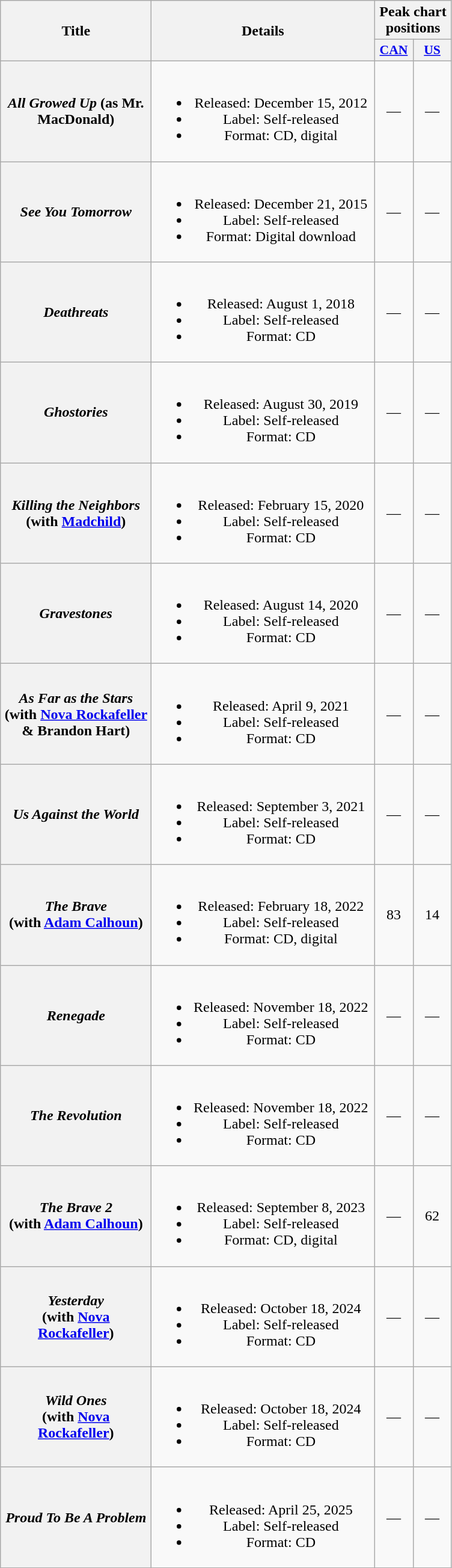<table class="wikitable plainrowheaders" style="text-align:center;">
<tr>
<th scope="col" rowspan="2" style="width:10em;">Title</th>
<th scope="col" rowspan="2" style="width:15em;">Details</th>
<th scope="col" colspan="2">Peak chart positions</th>
</tr>
<tr>
<th scope="col" style="width:2.5em;font-size:90%;"><a href='#'>CAN</a><br></th>
<th scope="col" style="width:2.5em;font-size:90%;"><a href='#'>US</a><br></th>
</tr>
<tr>
<th scope="row"><em>All Growed Up</em> (as Mr. MacDonald)</th>
<td><br><ul><li>Released: December 15, 2012</li><li>Label: Self-released</li><li>Format: CD, digital</li></ul></td>
<td>—</td>
<td>—</td>
</tr>
<tr>
<th scope="row"><em>See You Tomorrow</em></th>
<td><br><ul><li>Released: December 21, 2015</li><li>Label: Self-released</li><li>Format: Digital download</li></ul></td>
<td>—</td>
<td>—</td>
</tr>
<tr>
<th scope="row"><em>Deathreats</em></th>
<td><br><ul><li>Released: August 1, 2018</li><li>Label: Self-released</li><li>Format: CD</li></ul></td>
<td>—</td>
<td>—</td>
</tr>
<tr>
<th scope="row"><em>Ghostories</em></th>
<td><br><ul><li>Released: August 30, 2019</li><li>Label: Self-released</li><li>Format: CD</li></ul></td>
<td>—</td>
<td>—</td>
</tr>
<tr>
<th scope="row"><em>Killing the Neighbors</em><br><span>(with <a href='#'>Madchild</a>)</span></th>
<td><br><ul><li>Released: February 15, 2020</li><li>Label: Self-released</li><li>Format: CD</li></ul></td>
<td>—</td>
<td>—</td>
</tr>
<tr>
<th scope="row"><em>Gravestones</em></th>
<td><br><ul><li>Released: August 14, 2020</li><li>Label: Self-released</li><li>Format: CD</li></ul></td>
<td>—</td>
<td>—</td>
</tr>
<tr>
<th scope="row"><em>As Far as the Stars</em><br><span>(with <a href='#'>Nova Rockafeller</a> & Brandon Hart)</span></th>
<td><br><ul><li>Released: April 9, 2021</li><li>Label: Self-released</li><li>Format: CD</li></ul></td>
<td>—</td>
<td>—</td>
</tr>
<tr>
<th scope="row"><em>Us Against the World</em></th>
<td><br><ul><li>Released: September 3, 2021</li><li>Label: Self-released</li><li>Format: CD</li></ul></td>
<td>—</td>
<td>—</td>
</tr>
<tr>
<th scope="row"><em>The Brave</em><br><span>(with <a href='#'>Adam Calhoun</a>)</span></th>
<td><br><ul><li>Released: February 18, 2022</li><li>Label: Self-released</li><li>Format: CD, digital</li></ul></td>
<td>83</td>
<td>14</td>
</tr>
<tr>
<th scope="row"><em>Renegade</em></th>
<td><br><ul><li>Released: November 18, 2022</li><li>Label: Self-released</li><li>Format: CD</li></ul></td>
<td>—</td>
<td>—</td>
</tr>
<tr>
<th scope="row"><em>The Revolution</em></th>
<td><br><ul><li>Released: November 18, 2022</li><li>Label: Self-released</li><li>Format: CD</li></ul></td>
<td>—</td>
<td>—</td>
</tr>
<tr>
<th scope="row"><em>The Brave 2</em><br><span>(with <a href='#'>Adam Calhoun</a>)</span></th>
<td><br><ul><li>Released: September 8, 2023</li><li>Label: Self-released</li><li>Format: CD, digital</li></ul></td>
<td>—</td>
<td>62</td>
</tr>
<tr>
<th scope="row"><em>Yesterday</em><br><span>(with <a href='#'>Nova Rockafeller</a>)</span></th>
<td><br><ul><li>Released: October 18, 2024</li><li>Label: Self-released</li><li>Format: CD</li></ul></td>
<td>—</td>
<td>—</td>
</tr>
<tr>
<th scope="row"><em>Wild Ones</em><br><span>(with <a href='#'>Nova Rockafeller</a>)</span></th>
<td><br><ul><li>Released: October 18, 2024</li><li>Label: Self-released</li><li>Format: CD</li></ul></td>
<td>—</td>
<td>—</td>
</tr>
<tr>
<th scope="row"><em>Proud To Be A Problem</em></th>
<td><br><ul><li>Released: April 25, 2025</li><li>Label: Self-released</li><li>Format: CD</li></ul></td>
<td>—</td>
<td>—</td>
</tr>
</table>
